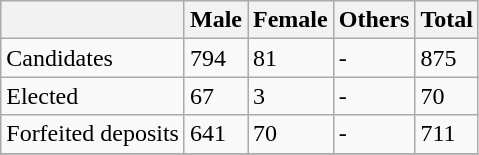<table class="wikitable sortable">
<tr>
<th></th>
<th>Male</th>
<th>Female</th>
<th>Others</th>
<th>Total</th>
</tr>
<tr>
<td>Candidates</td>
<td>794</td>
<td>81</td>
<td>-</td>
<td>875</td>
</tr>
<tr>
<td>Elected</td>
<td>67</td>
<td>3</td>
<td>-</td>
<td>70</td>
</tr>
<tr>
<td>Forfeited deposits</td>
<td>641</td>
<td>70</td>
<td>-</td>
<td>711</td>
</tr>
<tr>
</tr>
</table>
